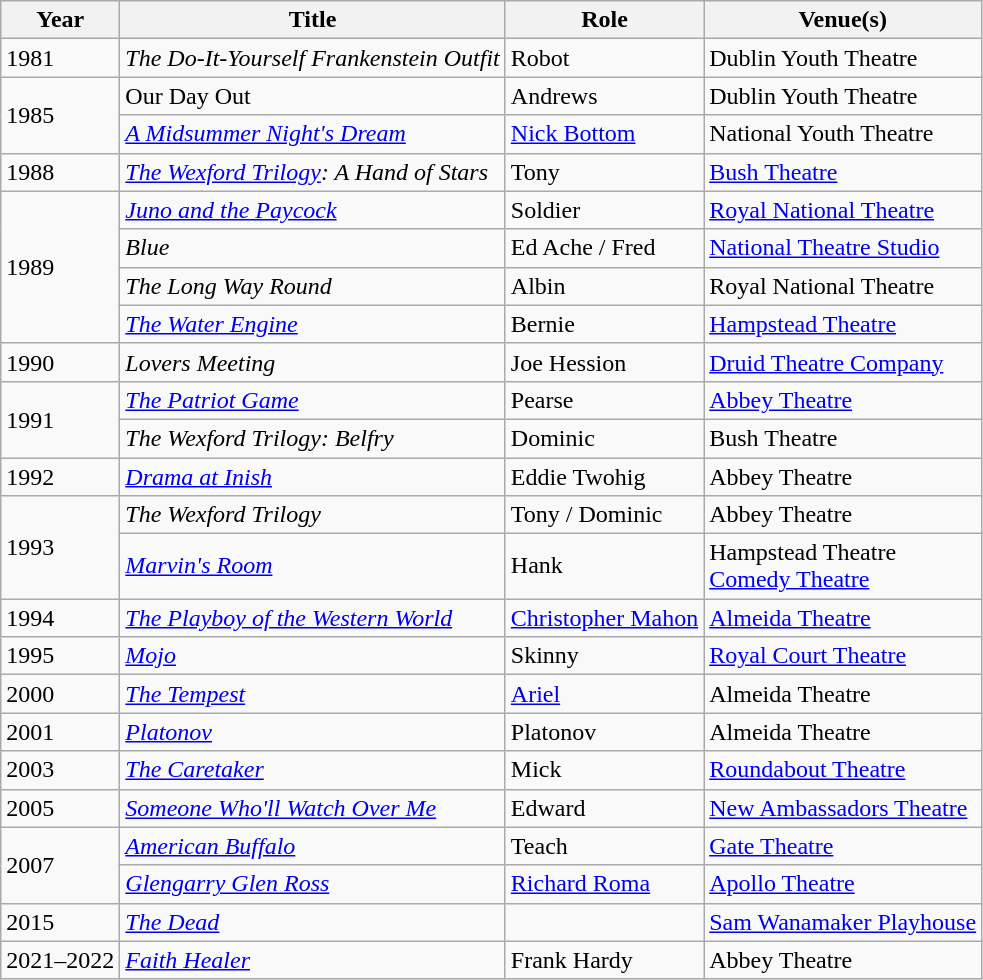<table class="wikitable sortable">
<tr>
<th>Year</th>
<th>Title</th>
<th>Role</th>
<th>Venue(s)</th>
</tr>
<tr>
<td>1981</td>
<td><em>The Do-It-Yourself Frankenstein Outfit</em></td>
<td>Robot</td>
<td>Dublin Youth Theatre</td>
</tr>
<tr>
<td rowspan="2">1985</td>
<td>Our Day Out</td>
<td>Andrews</td>
<td>Dublin Youth Theatre</td>
</tr>
<tr>
<td><em><a href='#'>A Midsummer Night's Dream</a></em></td>
<td><a href='#'>Nick Bottom</a></td>
<td>National Youth Theatre</td>
</tr>
<tr>
<td>1988</td>
<td><em><a href='#'>The Wexford Trilogy</a>: A Hand of Stars</em></td>
<td>Tony</td>
<td><a href='#'>Bush Theatre</a></td>
</tr>
<tr>
<td rowspan="4">1989</td>
<td><em><a href='#'>Juno and the Paycock</a></em></td>
<td>Soldier</td>
<td><a href='#'>Royal National Theatre</a></td>
</tr>
<tr>
<td><em>Blue</em></td>
<td>Ed Ache / Fred</td>
<td><a href='#'>National Theatre Studio</a></td>
</tr>
<tr>
<td><em>The Long Way Round</em></td>
<td>Albin</td>
<td>Royal National Theatre</td>
</tr>
<tr>
<td><em><a href='#'>The Water Engine</a></em></td>
<td>Bernie</td>
<td><a href='#'>Hampstead Theatre</a></td>
</tr>
<tr>
<td>1990</td>
<td><em>Lovers Meeting</em></td>
<td>Joe Hession</td>
<td><a href='#'>Druid Theatre Company</a></td>
</tr>
<tr>
<td rowspan="2">1991</td>
<td><em><a href='#'>The Patriot Game</a></em></td>
<td>Pearse</td>
<td><a href='#'>Abbey Theatre</a></td>
</tr>
<tr>
<td><em>The Wexford Trilogy: Belfry</em></td>
<td>Dominic</td>
<td>Bush Theatre</td>
</tr>
<tr>
<td>1992</td>
<td><em><a href='#'>Drama at Inish</a></em></td>
<td>Eddie Twohig</td>
<td>Abbey Theatre</td>
</tr>
<tr>
<td rowspan="2">1993</td>
<td><em>The Wexford Trilogy</em></td>
<td>Tony / Dominic</td>
<td>Abbey Theatre</td>
</tr>
<tr>
<td><em><a href='#'>Marvin's Room</a></em></td>
<td>Hank</td>
<td>Hampstead Theatre<br><a href='#'>Comedy Theatre</a></td>
</tr>
<tr>
<td>1994</td>
<td><em><a href='#'>The Playboy of the Western World</a></em></td>
<td><a href='#'>Christopher Mahon</a></td>
<td><a href='#'>Almeida Theatre</a></td>
</tr>
<tr>
<td>1995</td>
<td><em><a href='#'>Mojo</a></em></td>
<td>Skinny</td>
<td><a href='#'>Royal Court Theatre</a></td>
</tr>
<tr>
<td>2000</td>
<td><em><a href='#'>The Tempest</a></em></td>
<td><a href='#'>Ariel</a></td>
<td>Almeida Theatre</td>
</tr>
<tr>
<td>2001</td>
<td><em><a href='#'>Platonov</a></em></td>
<td>Platonov</td>
<td>Almeida Theatre</td>
</tr>
<tr>
<td>2003</td>
<td><em><a href='#'>The Caretaker</a></em></td>
<td>Mick</td>
<td><a href='#'>Roundabout Theatre</a></td>
</tr>
<tr>
<td>2005</td>
<td><em><a href='#'>Someone Who'll Watch Over Me</a></em></td>
<td>Edward</td>
<td><a href='#'>New Ambassadors Theatre</a></td>
</tr>
<tr>
<td rowspan="2">2007</td>
<td><em><a href='#'>American Buffalo</a></em></td>
<td>Teach</td>
<td><a href='#'>Gate Theatre</a></td>
</tr>
<tr>
<td><em><a href='#'>Glengarry Glen Ross</a></em></td>
<td><a href='#'>Richard Roma</a></td>
<td><a href='#'>Apollo Theatre</a></td>
</tr>
<tr>
<td>2015</td>
<td><em><a href='#'>The Dead</a></em></td>
<td></td>
<td><a href='#'>Sam Wanamaker Playhouse</a></td>
</tr>
<tr>
<td>2021–2022</td>
<td><em><a href='#'>Faith Healer</a></em></td>
<td>Frank Hardy</td>
<td>Abbey Theatre</td>
</tr>
</table>
